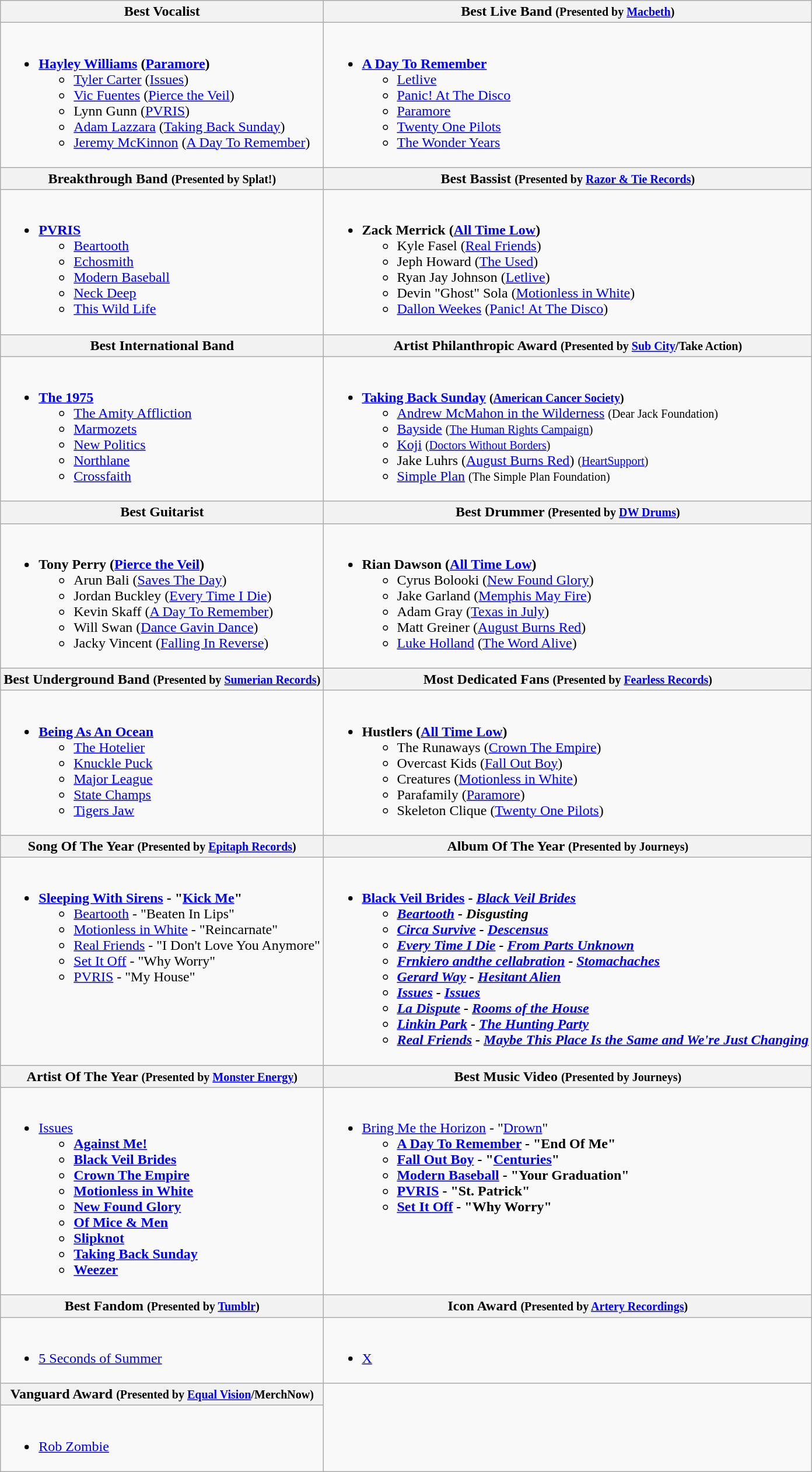<table class="wikitable">
<tr>
<th>Best Vocalist</th>
<th>Best Live Band <small>(Presented by <a href='#'>Macbeth</a>)</small></th>
</tr>
<tr>
<td valign="top"><br><ul><li><strong><a href='#'>Hayley Williams</a> (<a href='#'>Paramore</a>)</strong><ul><li><a href='#'>Tyler Carter</a> (<a href='#'>Issues</a>)</li><li><a href='#'>Vic Fuentes</a> (<a href='#'>Pierce the Veil</a>)</li><li>Lynn Gunn (<a href='#'>PVRIS</a>)</li><li><a href='#'>Adam Lazzara</a> (<a href='#'>Taking Back Sunday</a>)</li><li><a href='#'>Jeremy McKinnon</a> (<a href='#'>A Day To Remember</a>)</li></ul></li></ul></td>
<td valign="top"><br><ul><li><strong><a href='#'>A Day To Remember</a></strong><ul><li><a href='#'>Letlive</a></li><li><a href='#'>Panic! At The Disco</a></li><li><a href='#'>Paramore</a></li><li><a href='#'>Twenty One Pilots</a></li><li><a href='#'>The Wonder Years</a></li></ul></li></ul></td>
</tr>
<tr>
<th>Breakthrough Band <small>(Presented by Splat!)</small></th>
<th>Best Bassist <small>(Presented by <a href='#'>Razor & Tie Records</a>)</small></th>
</tr>
<tr>
<td valign="top"><br><ul><li><strong><a href='#'>PVRIS</a></strong><ul><li><a href='#'>Beartooth</a></li><li><a href='#'>Echosmith</a></li><li><a href='#'>Modern Baseball</a></li><li><a href='#'>Neck Deep</a></li><li><a href='#'>This Wild Life</a></li></ul></li></ul></td>
<td valign="top"><br><ul><li><strong>Zack Merrick (<a href='#'>All Time Low</a>)</strong><ul><li>Kyle Fasel (<a href='#'>Real Friends</a>)</li><li>Jeph Howard (<a href='#'>The Used</a>)</li><li>Ryan Jay Johnson (<a href='#'>Letlive</a>)</li><li>Devin "Ghost" Sola (<a href='#'>Motionless in White</a>)</li><li><a href='#'>Dallon Weekes</a> (<a href='#'>Panic! At The Disco</a>)</li></ul></li></ul></td>
</tr>
<tr>
<th>Best International Band</th>
<th>Artist Philanthropic Award <small>(Presented by <a href='#'>Sub City</a>/Take Action)</small></th>
</tr>
<tr>
<td valign="top"><br><ul><li><strong><a href='#'>The 1975</a></strong><ul><li><a href='#'>The Amity Affliction</a></li><li><a href='#'>Marmozets</a></li><li><a href='#'>New Politics</a></li><li><a href='#'>Northlane</a></li><li><a href='#'>Crossfaith</a></li></ul></li></ul></td>
<td valign="top"><br><ul><li><strong><a href='#'>Taking Back Sunday</a> <small>(<a href='#'>American Cancer Society</a>)</small></strong><ul><li><a href='#'>Andrew McMahon in the Wilderness</a> <small>(Dear Jack Foundation)</small></li><li><a href='#'>Bayside</a> <small>(<a href='#'>The Human Rights Campaign</a>)</small></li><li><a href='#'>Koji</a> <small>(<a href='#'>Doctors Without Borders</a>)</small></li><li>Jake Luhrs (<a href='#'>August Burns Red</a>) <small>(<a href='#'>HeartSupport</a>)</small></li><li><a href='#'>Simple Plan</a> <small>(The Simple Plan Foundation)</small></li></ul></li></ul></td>
</tr>
<tr>
<th>Best Guitarist</th>
<th>Best Drummer <small>(Presented by <a href='#'>DW Drums</a>)</small></th>
</tr>
<tr>
<td valign="top"><br><ul><li><strong>Tony Perry (<a href='#'>Pierce the Veil</a>)</strong><ul><li>Arun Bali (<a href='#'>Saves The Day</a>)</li><li>Jordan Buckley (<a href='#'>Every Time I Die</a>)</li><li>Kevin Skaff (<a href='#'>A Day To Remember</a>)</li><li>Will Swan (<a href='#'>Dance Gavin Dance</a>)</li><li>Jacky Vincent (<a href='#'>Falling In Reverse</a>)</li></ul></li></ul></td>
<td valign="top"><br><ul><li><strong>Rian Dawson (<a href='#'>All Time Low</a>)</strong><ul><li>Cyrus Bolooki (<a href='#'>New Found Glory</a>)</li><li>Jake Garland (<a href='#'>Memphis May Fire</a>)</li><li>Adam Gray (<a href='#'>Texas in July</a>)</li><li>Matt Greiner (<a href='#'>August Burns Red</a>)</li><li><a href='#'>Luke Holland</a> (<a href='#'>The Word Alive</a>)</li></ul></li></ul></td>
</tr>
<tr>
<th>Best Underground Band <small>(Presented by <a href='#'>Sumerian Records</a>)</small></th>
<th>Most Dedicated Fans <small>(Presented by <a href='#'>Fearless Records</a>)</small></th>
</tr>
<tr>
<td valign="top"><br><ul><li><strong><a href='#'>Being As An Ocean</a></strong><ul><li><a href='#'>The Hotelier</a></li><li><a href='#'>Knuckle Puck</a></li><li><a href='#'>Major League</a></li><li><a href='#'>State Champs</a></li><li><a href='#'>Tigers Jaw</a></li></ul></li></ul></td>
<td valign="top"><br><ul><li><strong>Hustlers (<a href='#'>All Time Low</a>)</strong><ul><li>The Runaways (<a href='#'>Crown The Empire</a>)</li><li>Overcast Kids (<a href='#'>Fall Out Boy</a>)</li><li>Creatures (<a href='#'>Motionless in White</a>)</li><li>Parafamily (<a href='#'>Paramore</a>)</li><li>Skeleton Clique (<a href='#'>Twenty One Pilots</a>)</li></ul></li></ul></td>
</tr>
<tr>
<th>Song Of The Year <small>(Presented by <a href='#'>Epitaph Records</a>)</small></th>
<th>Album Of The Year <small>(Presented by Journeys)</small></th>
</tr>
<tr>
<td valign="top"><br><ul><li><strong><a href='#'>Sleeping With Sirens</a> - "<a href='#'>Kick Me</a>" </strong><ul><li><a href='#'>Beartooth</a> - "Beaten In Lips"</li><li><a href='#'>Motionless in White</a> - "Reincarnate"</li><li><a href='#'>Real Friends</a> - "I Don't Love You Anymore"</li><li><a href='#'>Set It Off</a> - "Why Worry"</li><li><a href='#'>PVRIS</a> - "My House"</li></ul></li></ul></td>
<td valign="top"><br><ul><li><strong><a href='#'>Black Veil Brides</a> - <em><a href='#'>Black Veil Brides</a><strong><em><ul><li><a href='#'>Beartooth</a> - </em>Disgusting<em></li><li><a href='#'>Circa Survive</a> - </em><a href='#'>Descensus</a><em></li><li><a href='#'>Every Time I Die</a> - </em><a href='#'>From Parts Unknown</a><em></li><li><a href='#'>Frnkiero andthe cellabration</a> - </em><a href='#'>Stomachaches</a><em></li><li><a href='#'>Gerard Way</a> - </em><a href='#'>Hesitant Alien</a><em></li><li><a href='#'>Issues</a> - </em><a href='#'>Issues</a><em></li><li><a href='#'>La Dispute</a> - </em><a href='#'>Rooms of the House</a><em></li><li><a href='#'>Linkin Park</a> - </em><a href='#'>The Hunting Party</a><em></li><li><a href='#'>Real Friends</a> - </em><a href='#'>Maybe This Place Is the Same and We're Just Changing</a><em></li></ul></li></ul></td>
</tr>
<tr>
<th>Artist Of The Year <small>(Presented by <a href='#'>Monster Energy</a>)</small></th>
<th>Best Music Video <small>(Presented by Journeys)</small></th>
</tr>
<tr>
<td valign="top"><br><ul><li></strong><a href='#'>Issues</a><strong><ul><li><a href='#'>Against Me!</a></li><li><a href='#'>Black Veil Brides</a></li><li><a href='#'>Crown The Empire</a></li><li><a href='#'>Motionless in White</a></li><li><a href='#'>New Found Glory</a></li><li><a href='#'>Of Mice & Men</a></li><li><a href='#'>Slipknot</a></li><li><a href='#'>Taking Back Sunday</a></li><li><a href='#'>Weezer</a></li></ul></li></ul></td>
<td valign="top"><br><ul><li></strong><a href='#'>Bring Me the Horizon</a> - "<a href='#'>Drown</a>" <strong><ul><li><a href='#'>A Day To Remember</a> - "End Of Me"</li><li><a href='#'>Fall Out Boy</a> - "<a href='#'>Centuries</a>"</li><li><a href='#'>Modern Baseball</a> - "Your Graduation"</li><li><a href='#'>PVRIS</a> - "St. Patrick"</li><li><a href='#'>Set It Off</a> - "Why Worry"</li></ul></li></ul></td>
</tr>
<tr>
<th>Best Fandom <small>(Presented by <a href='#'>Tumblr</a>)</small></th>
<th>Icon Award <small>(Presented by <a href='#'>Artery Recordings</a>)</small></th>
</tr>
<tr>
<td valign="top"><br><ul><li></strong><a href='#'>5 Seconds of Summer</a><strong></li></ul></td>
<td valign="top"><br><ul><li></strong><a href='#'>X</a><strong></li></ul></td>
</tr>
<tr>
<th>Vanguard Award <small>(Presented by <a href='#'>Equal Vision</a>/MerchNow)</small></th>
</tr>
<tr>
<td valign="top"><br><ul><li></strong><a href='#'>Rob Zombie</a><strong></li></ul></td>
</tr>
</table>
